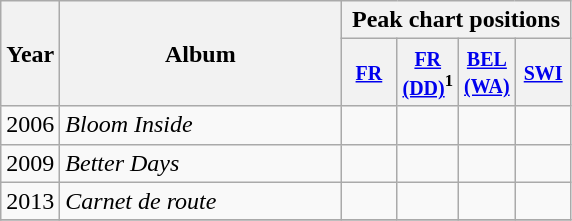<table class="wikitable">
<tr>
<th align="center" rowspan="2">Year</th>
<th align="center" rowspan="2" width="180">Album</th>
<th align="center" colspan="4">Peak chart positions</th>
</tr>
<tr>
<th width="30"><small><a href='#'>FR</a></small></th>
<th width="30"><small><a href='#'>FR (DD)</a><sup>1</sup></small></th>
<th width="30"><small><a href='#'>BEL (WA)</a></small></th>
<th width="30"><small><a href='#'>SWI</a></small></th>
</tr>
<tr>
<td align="center">2006</td>
<td><em>Bloom Inside</em></td>
<td></td>
<td></td>
<td></td>
<td></td>
</tr>
<tr>
<td align="center">2009</td>
<td><em>Better Days</em></td>
<td></td>
<td></td>
<td></td>
<td></td>
</tr>
<tr>
<td align="center">2013</td>
<td><em>Carnet de route</em></td>
<td></td>
<td></td>
<td></td>
<td></td>
</tr>
<tr>
</tr>
</table>
